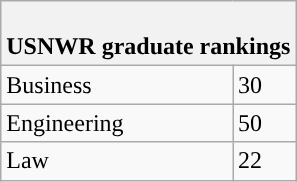<table class="wikitable sortable collapsible collapsed floatright" "text-align:center">
<tr>
<th colspan=2><br>USNWR graduate rankings</th>
</tr>
<tr>
<td>Business</td>
<td>30</td>
</tr>
<tr>
<td>Engineering</td>
<td>50</td>
</tr>
<tr>
<td>Law</td>
<td>22</td>
</tr>
</table>
